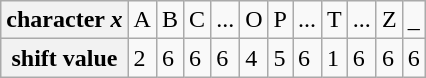<table class="wikitable" style="margin: 1em auto 1em auto;">
<tr>
<th>character <em>x</em></th>
<td>A</td>
<td>B</td>
<td>C</td>
<td>...</td>
<td>O</td>
<td>P</td>
<td>...</td>
<td>T</td>
<td>...</td>
<td>Z</td>
<td>_</td>
</tr>
<tr>
<th>shift value</th>
<td>2</td>
<td>6</td>
<td>6</td>
<td>6</td>
<td>4</td>
<td>5</td>
<td>6</td>
<td>1</td>
<td>6</td>
<td>6</td>
<td>6</td>
</tr>
</table>
